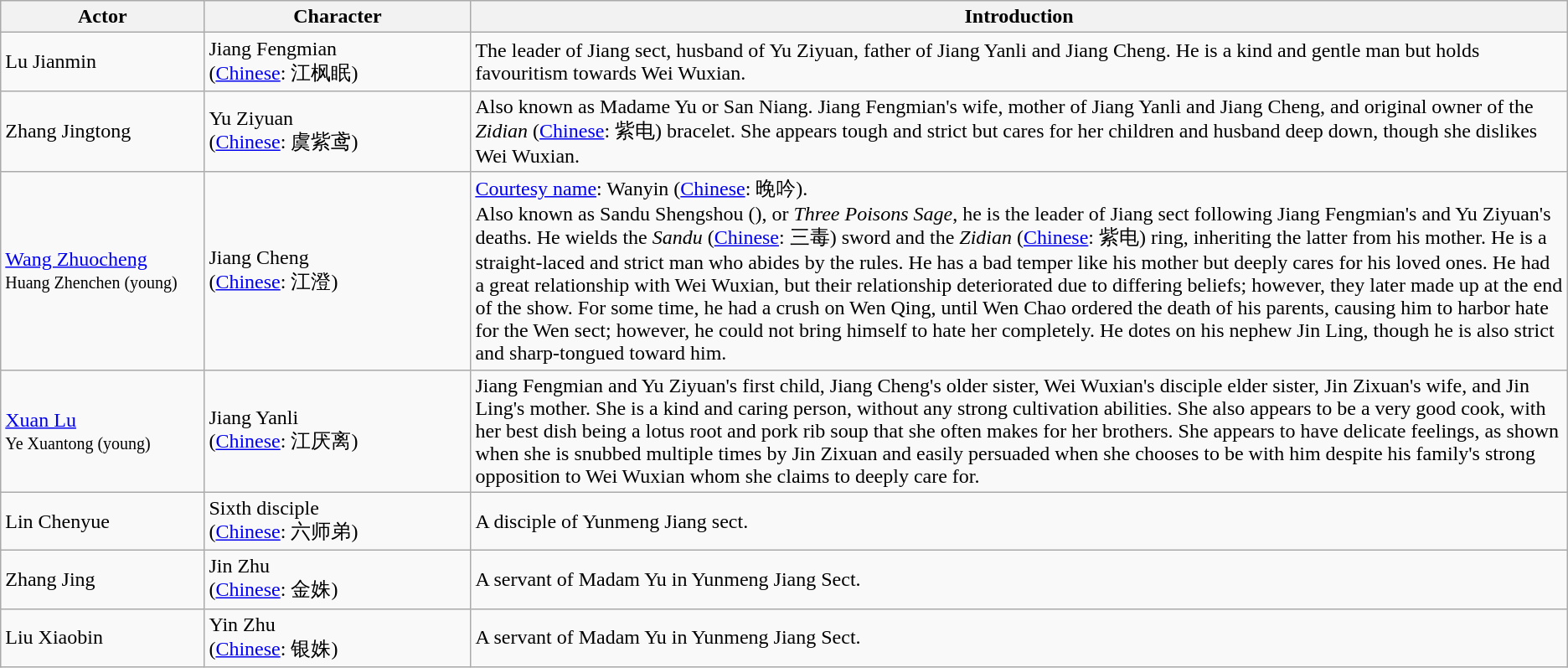<table class="wikitable">
<tr>
<th style="width:13%">Actor</th>
<th style="width:17%">Character</th>
<th>Introduction</th>
</tr>
<tr>
<td>Lu Jianmin</td>
<td>Jiang Fengmian <br>(<a href='#'>Chinese</a>: 江枫眠)</td>
<td>The leader of Jiang sect, husband of Yu Ziyuan, father of Jiang Yanli and Jiang Cheng. He is a kind and gentle man but holds favouritism towards Wei Wuxian.</td>
</tr>
<tr>
<td>Zhang Jingtong</td>
<td>Yu Ziyuan <br>(<a href='#'>Chinese</a>: 虞紫鸢)</td>
<td>Also known as Madame Yu or San Niang. Jiang Fengmian's wife, mother of Jiang Yanli and Jiang Cheng, and original owner of the <em>Zidian</em> (<a href='#'>Chinese</a>: 紫电) bracelet. She appears tough and strict but cares for her children and husband deep down, though she dislikes Wei Wuxian.</td>
</tr>
<tr>
<td><a href='#'>Wang Zhuocheng</a><br> <small>Huang Zhenchen (young)</small></td>
<td>Jiang Cheng <br>(<a href='#'>Chinese</a>: 江澄)</td>
<td><a href='#'>Courtesy name</a>: Wanyin (<a href='#'>Chinese</a>: 晚吟).<br>Also known as Sandu Shengshou (), or <em>Three Poisons Sage</em>, he is the leader of Jiang sect following Jiang Fengmian's and Yu Ziyuan's deaths. He wields the <em>Sandu</em> (<a href='#'>Chinese</a>: 三毒) sword and the <em>Zidian</em> (<a href='#'>Chinese</a>: 紫电) ring, inheriting the latter from his mother. He is a straight-laced and strict man who abides by the rules. He has a bad temper like his mother but deeply cares for his loved ones. He had a great relationship with Wei Wuxian, but their relationship deteriorated due to differing beliefs; however, they later made up at the end of the show. For some time, he had a crush on Wen Qing, until Wen Chao ordered the death of his parents, causing him to harbor hate for the Wen sect; however, he could not bring himself to hate her completely. He dotes on his nephew Jin Ling, though he is also strict and sharp-tongued toward him.</td>
</tr>
<tr>
<td><a href='#'>Xuan Lu</a> <br> <small>Ye Xuantong (young)</small></td>
<td>Jiang Yanli <br>(<a href='#'>Chinese</a>: 江厌离)</td>
<td>Jiang Fengmian and Yu Ziyuan's first child, Jiang Cheng's older sister, Wei Wuxian's disciple elder sister, Jin Zixuan's wife, and Jin Ling's mother. She is a kind and caring person, without any strong cultivation abilities. She also appears to be a very good cook, with her best dish being a lotus root and pork rib soup that she often makes for her brothers. She appears to have delicate feelings, as shown when she is snubbed multiple times by Jin Zixuan and easily persuaded when she chooses to be with him despite his family's strong opposition to Wei Wuxian whom she claims to deeply care for.</td>
</tr>
<tr>
<td>Lin Chenyue</td>
<td>Sixth disciple <br> (<a href='#'>Chinese</a>: 六师弟)</td>
<td>A disciple of Yunmeng Jiang sect.</td>
</tr>
<tr>
<td>Zhang Jing</td>
<td>Jin Zhu <br>(<a href='#'>Chinese</a>: 金姝)</td>
<td>A servant of Madam Yu in Yunmeng Jiang Sect.</td>
</tr>
<tr>
<td>Liu Xiaobin</td>
<td>Yin Zhu <br>(<a href='#'>Chinese</a>: 银姝)</td>
<td>A servant of Madam Yu in Yunmeng Jiang Sect.</td>
</tr>
</table>
